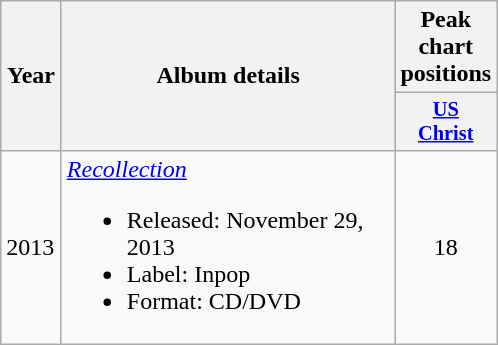<table class="wikitable">
<tr>
<th rowspan="2" style="width:33px;">Year</th>
<th rowspan="2" style="width:215px;">Album details</th>
<th>Peak chart positions</th>
</tr>
<tr>
<th scope="col" style="width:3em;font-size:85%;"><a href='#'>US<br> Christ</a><br></th>
</tr>
<tr>
<td>2013</td>
<td><em><a href='#'>Recollection</a></em><br><ul><li>Released: November 29, 2013</li><li>Label: Inpop</li><li>Format: CD/DVD</li></ul></td>
<td style="text-align:center;">18</td>
</tr>
</table>
